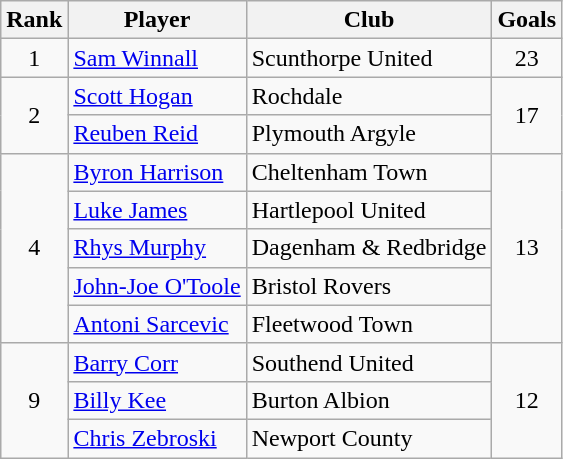<table class="wikitable" style="text-align:center">
<tr>
<th>Rank</th>
<th>Player</th>
<th>Club</th>
<th>Goals</th>
</tr>
<tr>
<td>1</td>
<td align="left"> <a href='#'>Sam Winnall</a></td>
<td align="left">Scunthorpe United</td>
<td>23</td>
</tr>
<tr>
<td rowspan=2>2</td>
<td align="left"> <a href='#'>Scott Hogan</a></td>
<td align="left">Rochdale</td>
<td rowspan=2>17</td>
</tr>
<tr>
<td align="left"> <a href='#'>Reuben Reid</a></td>
<td align="left">Plymouth Argyle</td>
</tr>
<tr>
<td rowspan=5>4</td>
<td align="left"> <a href='#'>Byron Harrison</a></td>
<td align="left">Cheltenham Town</td>
<td rowspan=5>13</td>
</tr>
<tr>
<td align="left"> <a href='#'>Luke James</a></td>
<td align="left">Hartlepool United</td>
</tr>
<tr>
<td align="left"> <a href='#'>Rhys Murphy</a></td>
<td align="left">Dagenham & Redbridge</td>
</tr>
<tr>
<td align="left"> <a href='#'>John-Joe O'Toole</a></td>
<td align="left">Bristol Rovers</td>
</tr>
<tr>
<td align="left"> <a href='#'>Antoni Sarcevic</a></td>
<td align="left">Fleetwood Town</td>
</tr>
<tr>
<td rowspan=3>9</td>
<td align="left"> <a href='#'>Barry Corr</a></td>
<td align="left">Southend United</td>
<td rowspan=3>12</td>
</tr>
<tr>
<td align="left"> <a href='#'>Billy Kee</a></td>
<td align="left">Burton Albion</td>
</tr>
<tr>
<td align="left"> <a href='#'>Chris Zebroski</a></td>
<td align="left">Newport County</td>
</tr>
</table>
